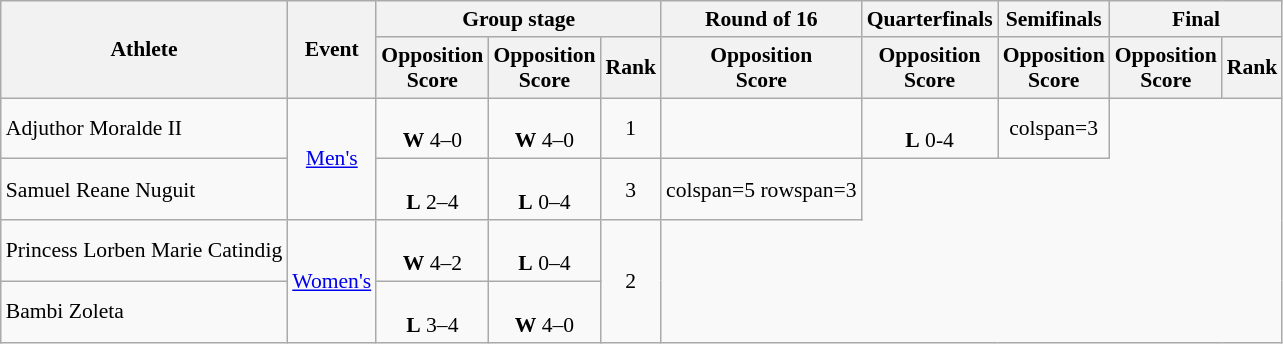<table class=wikitable style="text-align:center; font-size:90%">
<tr>
<th rowspan=2>Athlete</th>
<th rowspan=2>Event</th>
<th colspan=3>Group stage</th>
<th>Round of 16</th>
<th>Quarterfinals</th>
<th>Semifinals</th>
<th colspan=2>Final</th>
</tr>
<tr>
<th>Opposition<br>Score</th>
<th>Opposition<br>Score</th>
<th>Rank</th>
<th>Opposition<br>Score</th>
<th>Opposition<br>Score</th>
<th>Opposition<br>Score</th>
<th>Opposition<br>Score</th>
<th>Rank</th>
</tr>
<tr>
<td align=left>Adjuthor Moralde II</td>
<td rowspan=2><a href='#'>Men's</a></td>
<td><br><strong>W</strong> 4–0</td>
<td><br><strong>W</strong> 4–0</td>
<td>1 </td>
<td></td>
<td><br><strong>L</strong> 0-4</td>
<td>colspan=3 </td>
</tr>
<tr>
<td align=left>Samuel Reane Nuguit</td>
<td><br><strong>L</strong> 2–4</td>
<td><br><strong>L</strong> 0–4</td>
<td>3</td>
<td>colspan=5 rowspan=3 </td>
</tr>
<tr>
<td align=left>Princess Lorben Marie Catindig</td>
<td rowspan=2><a href='#'>Women's</a></td>
<td><br><strong>W</strong> 4–2</td>
<td><br><strong>L</strong> 0–4</td>
<td rowspan=2>2</td>
</tr>
<tr>
<td align=left>Bambi Zoleta</td>
<td><br><strong>L</strong> 3–4</td>
<td><br><strong>W</strong> 4–0</td>
</tr>
</table>
